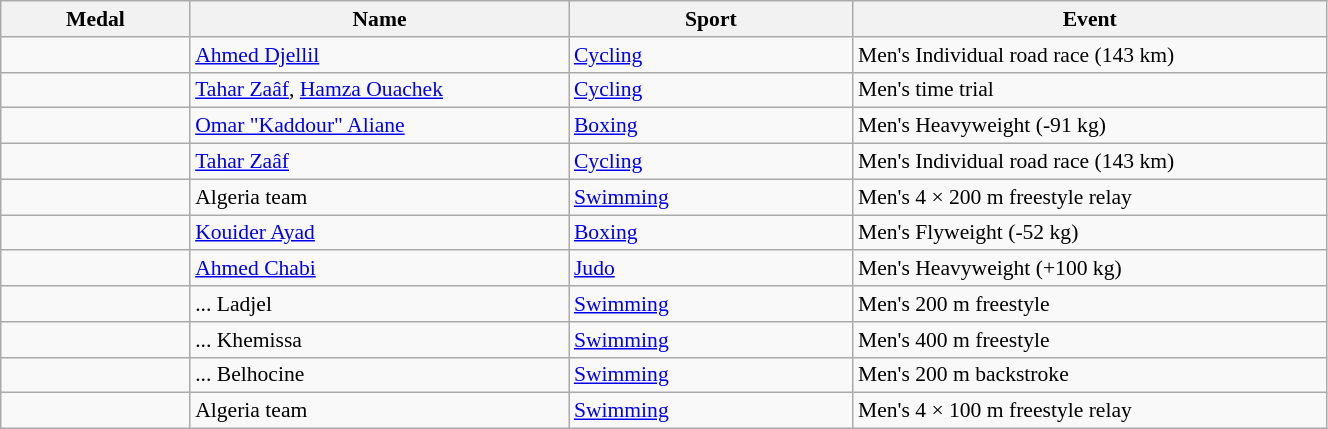<table class="wikitable sortable" style="width:70%; font-size:90%">
<tr>
<th width=10%>Medal</th>
<th width=20%>Name</th>
<th width=15%>Sport</th>
<th width=25%>Event</th>
</tr>
<tr>
<td></td>
<td><a href='#'>Ahmed Djellil</a></td>
<td><a href='#'>Cycling</a></td>
<td>Men's Individual road race (143 km)</td>
</tr>
<tr>
<td></td>
<td><a href='#'>Tahar Zaâf</a>, <a href='#'>Hamza Ouachek</a></td>
<td><a href='#'>Cycling</a></td>
<td>Men's time trial</td>
</tr>
<tr>
<td></td>
<td><a href='#'>Omar "Kaddour" Aliane</a></td>
<td><a href='#'>Boxing</a></td>
<td>Men's Heavyweight (-91 kg)</td>
</tr>
<tr>
<td></td>
<td><a href='#'>Tahar Zaâf</a></td>
<td><a href='#'>Cycling</a></td>
<td>Men's Individual road race (143 km)</td>
</tr>
<tr>
<td></td>
<td>Algeria team</td>
<td><a href='#'>Swimming</a></td>
<td>Men's 4 × 200 m freestyle relay</td>
</tr>
<tr>
<td></td>
<td><a href='#'>Kouider Ayad</a></td>
<td><a href='#'>Boxing</a></td>
<td>Men's Flyweight (-52 kg)</td>
</tr>
<tr>
<td></td>
<td><a href='#'>Ahmed Chabi</a></td>
<td><a href='#'>Judo</a></td>
<td>Men's Heavyweight (+100 kg)</td>
</tr>
<tr>
<td></td>
<td>... Ladjel</td>
<td><a href='#'>Swimming</a></td>
<td>Men's 200 m freestyle</td>
</tr>
<tr>
<td></td>
<td>... Khemissa</td>
<td><a href='#'>Swimming</a></td>
<td>Men's 400 m freestyle</td>
</tr>
<tr>
<td></td>
<td>... Belhocine</td>
<td><a href='#'>Swimming</a></td>
<td>Men's 200 m backstroke</td>
</tr>
<tr>
<td></td>
<td>Algeria team</td>
<td><a href='#'>Swimming</a></td>
<td>Men's 4 × 100 m freestyle relay</td>
</tr>
</table>
